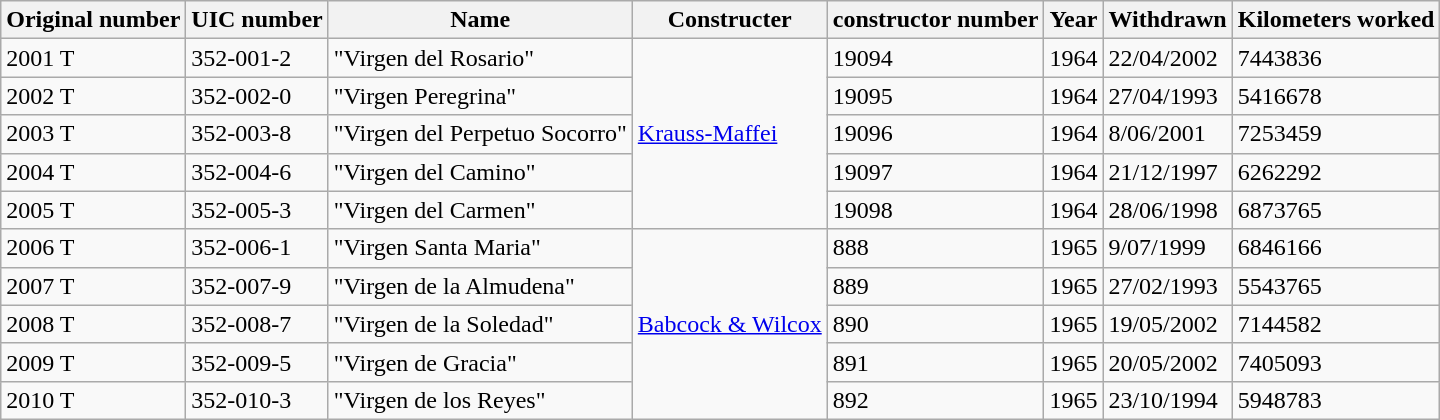<table class="wikitable">
<tr>
<th>Original number</th>
<th>UIC number</th>
<th>Name</th>
<th>Constructer</th>
<th>constructor number</th>
<th>Year</th>
<th>Withdrawn</th>
<th>Kilometers worked</th>
</tr>
<tr>
<td>2001 T</td>
<td>352-001-2</td>
<td>"Virgen del Rosario"</td>
<td rowspan=5><a href='#'>Krauss-Maffei</a></td>
<td>19094</td>
<td>1964</td>
<td>22/04/2002</td>
<td>7443836</td>
</tr>
<tr>
<td>2002 T</td>
<td>352-002-0</td>
<td>"Virgen Peregrina"</td>
<td>19095</td>
<td>1964</td>
<td>27/04/1993</td>
<td>5416678</td>
</tr>
<tr>
<td>2003 T</td>
<td>352-003-8</td>
<td>"Virgen del Perpetuo Socorro"</td>
<td>19096</td>
<td>1964</td>
<td>8/06/2001</td>
<td>7253459</td>
</tr>
<tr>
<td>2004 T</td>
<td>352-004-6</td>
<td>"Virgen del Camino"</td>
<td>19097</td>
<td>1964</td>
<td>21/12/1997</td>
<td>6262292</td>
</tr>
<tr>
<td>2005 T</td>
<td>352-005-3</td>
<td>"Virgen del Carmen"</td>
<td>19098</td>
<td>1964</td>
<td>28/06/1998</td>
<td>6873765</td>
</tr>
<tr>
<td>2006 T</td>
<td>352-006-1</td>
<td>"Virgen Santa Maria"</td>
<td rowspan="5"><a href='#'>Babcock & Wilcox</a></td>
<td>888</td>
<td>1965</td>
<td>9/07/1999</td>
<td>6846166</td>
</tr>
<tr>
<td>2007 T</td>
<td>352-007-9</td>
<td>"Virgen de la Almudena"</td>
<td>889</td>
<td>1965</td>
<td>27/02/1993</td>
<td>5543765</td>
</tr>
<tr>
<td>2008 T</td>
<td>352-008-7</td>
<td>"Virgen de la Soledad"</td>
<td>890</td>
<td>1965</td>
<td>19/05/2002</td>
<td>7144582</td>
</tr>
<tr>
<td>2009 T</td>
<td>352-009-5</td>
<td>"Virgen de Gracia"</td>
<td>891</td>
<td>1965</td>
<td>20/05/2002</td>
<td>7405093</td>
</tr>
<tr>
<td>2010 T</td>
<td>352-010-3</td>
<td>"Virgen de los Reyes"</td>
<td>892</td>
<td>1965</td>
<td>23/10/1994</td>
<td>5948783</td>
</tr>
</table>
